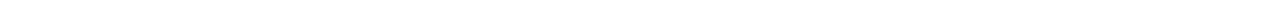<table style="width:88%; text-align:center;">
<tr style="color:white;">
<td style="background:"><strong>51</strong></td>
<td style="background:"><strong>30</strong></td>
<td style="background:"><strong>1</strong></td>
<td style="background:"><strong>4</strong></td>
<td style="background:"><strong>54</strong></td>
</tr>
</table>
